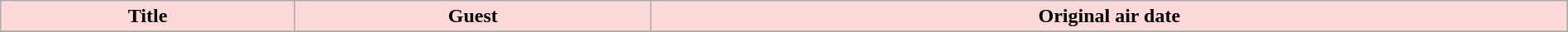<table class="wikitable plainrowheaders" style="width:100%;">
<tr>
<th scope="col" style="background:#FBD9D9;">Title</th>
<th scope="col" style="background:#FBD9D9;">Guest</th>
<th scope="col" style="background:#FBD9D9;">Original air date</th>
</tr>
<tr>
</tr>
</table>
